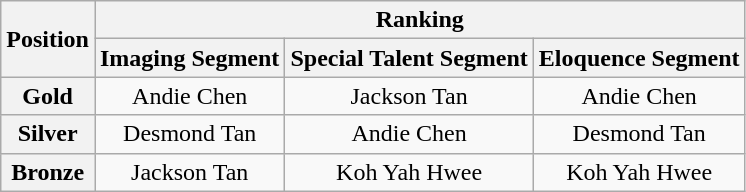<table class="wikitable" style="text-align:center;">
<tr>
<th rowspan="2">Position</th>
<th colspan=3>Ranking</th>
</tr>
<tr>
<th>Imaging Segment</th>
<th>Special Talent Segment</th>
<th>Eloquence Segment</th>
</tr>
<tr>
<th>Gold</th>
<td>Andie Chen</td>
<td>Jackson Tan</td>
<td>Andie Chen</td>
</tr>
<tr>
<th>Silver</th>
<td>Desmond Tan</td>
<td>Andie Chen</td>
<td>Desmond Tan</td>
</tr>
<tr>
<th>Bronze</th>
<td>Jackson Tan</td>
<td>Koh Yah Hwee</td>
<td>Koh Yah Hwee</td>
</tr>
</table>
